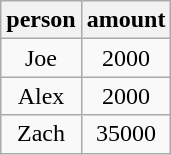<table class="wikitable" style="text-align:center">
<tr>
<th>person</th>
<th>amount</th>
</tr>
<tr>
<td>Joe</td>
<td>2000</td>
</tr>
<tr>
<td>Alex</td>
<td>2000</td>
</tr>
<tr>
<td>Zach</td>
<td>35000</td>
</tr>
</table>
